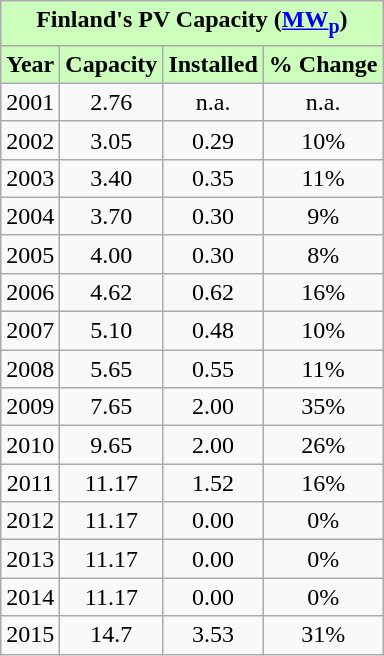<table class="wikitable" style="text-align: center;">
<tr>
<th colspan=4 style="background-color: #cfb;">Finland's PV Capacity (<a href='#'>MW<sub>p</sub></a>)</th>
</tr>
<tr>
<th style="background-color: #cfb;">Year</th>
<th style="background-color: #cfb;">Capacity</th>
<th style="background-color: #cfb;">Installed</th>
<th style="background-color: #cfb;">% Change</th>
</tr>
<tr>
<td>2001</td>
<td>2.76</td>
<td>n.a.</td>
<td>n.a.</td>
</tr>
<tr>
<td>2002</td>
<td>3.05</td>
<td>0.29</td>
<td>10%</td>
</tr>
<tr>
<td>2003</td>
<td>3.40</td>
<td>0.35</td>
<td>11%</td>
</tr>
<tr>
<td>2004</td>
<td>3.70</td>
<td>0.30</td>
<td>9%</td>
</tr>
<tr>
<td>2005</td>
<td>4.00</td>
<td>0.30</td>
<td>8%</td>
</tr>
<tr>
<td>2006</td>
<td>4.62</td>
<td>0.62</td>
<td>16%</td>
</tr>
<tr>
<td>2007</td>
<td>5.10</td>
<td>0.48</td>
<td>10%</td>
</tr>
<tr>
<td>2008</td>
<td>5.65</td>
<td>0.55</td>
<td>11%</td>
</tr>
<tr>
<td>2009</td>
<td>7.65</td>
<td>2.00</td>
<td>35%</td>
</tr>
<tr>
<td>2010</td>
<td>9.65</td>
<td>2.00</td>
<td>26%</td>
</tr>
<tr>
<td>2011</td>
<td>11.17</td>
<td>1.52</td>
<td>16%</td>
</tr>
<tr>
<td>2012</td>
<td>11.17</td>
<td>0.00</td>
<td>0%</td>
</tr>
<tr>
<td>2013</td>
<td>11.17</td>
<td>0.00</td>
<td>0%</td>
</tr>
<tr>
<td>2014</td>
<td>11.17</td>
<td>0.00</td>
<td>0%</td>
</tr>
<tr>
<td>2015</td>
<td>14.7</td>
<td>3.53</td>
<td>31%</td>
</tr>
</table>
